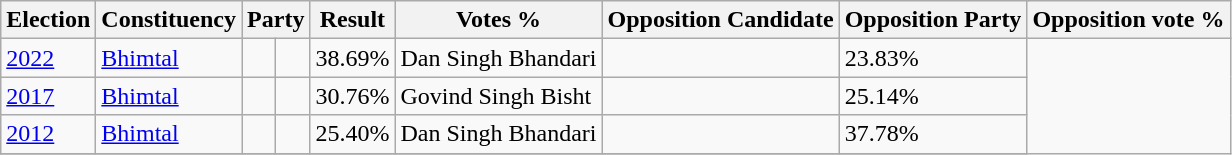<table class="wikitable sortable">
<tr>
<th>Election</th>
<th>Constituency</th>
<th colspan="2">Party</th>
<th>Result</th>
<th>Votes %</th>
<th>Opposition Candidate</th>
<th colspan="2">Opposition Party</th>
<th>Opposition vote %</th>
</tr>
<tr>
<td><a href='#'>2022</a></td>
<td><a href='#'>Bhimtal</a></td>
<td></td>
<td></td>
<td>38.69%</td>
<td>Dan Singh Bhandari</td>
<td></td>
<td>23.83%</td>
</tr>
<tr>
<td><a href='#'>2017</a></td>
<td><a href='#'>Bhimtal</a></td>
<td></td>
<td></td>
<td>30.76%</td>
<td>Govind Singh Bisht</td>
<td></td>
<td>25.14%</td>
</tr>
<tr>
<td><a href='#'>2012</a></td>
<td><a href='#'>Bhimtal</a></td>
<td></td>
<td></td>
<td>25.40%</td>
<td>Dan Singh Bhandari</td>
<td></td>
<td>37.78%</td>
</tr>
<tr>
</tr>
</table>
